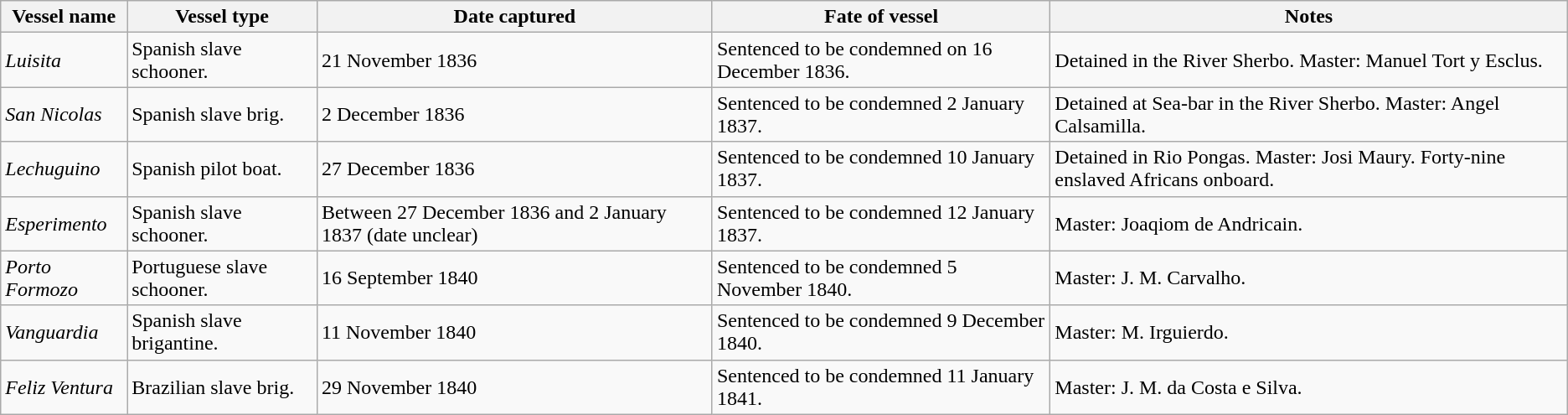<table class="wikitable">
<tr>
<th>Vessel name</th>
<th>Vessel type</th>
<th>Date captured</th>
<th>Fate of vessel</th>
<th>Notes</th>
</tr>
<tr>
<td><em>Luisita</em></td>
<td>Spanish slave schooner.</td>
<td>21 November 1836</td>
<td>Sentenced to be condemned on 16 December 1836.  </td>
<td>Detained in the River Sherbo. Master: Manuel Tort y Esclus.</td>
</tr>
<tr>
<td><em>San Nicolas</em></td>
<td>Spanish slave brig.</td>
<td>2 December 1836</td>
<td>Sentenced to be condemned 2 January 1837.</td>
<td>Detained at Sea-bar in the River Sherbo. Master: Angel Calsamilla.</td>
</tr>
<tr>
<td><em>Lechuguino</em></td>
<td>Spanish pilot boat.</td>
<td>27 December 1836</td>
<td>Sentenced to be condemned 10 January 1837.  </td>
<td>Detained in Rio Pongas. Master: Josi Maury. Forty-nine enslaved Africans onboard.</td>
</tr>
<tr>
<td><em>Esperimento</em></td>
<td>Spanish slave schooner.</td>
<td>Between 27 December 1836 and 2 January 1837 (date unclear)</td>
<td>Sentenced to be condemned 12 January 1837.</td>
<td>Master: Joaqiom de Andricain.</td>
</tr>
<tr>
<td><em>Porto Formozo</em></td>
<td>Portuguese slave schooner.</td>
<td>16 September 1840</td>
<td>Sentenced to be condemned 5 November 1840.</td>
<td>Master: J. M. Carvalho.</td>
</tr>
<tr>
<td><em>Vanguardia</em></td>
<td>Spanish slave brigantine.</td>
<td>11 November 1840</td>
<td>Sentenced to be condemned 9 December 1840.</td>
<td>Master: M. Irguierdo.</td>
</tr>
<tr>
<td><em>Feliz Ventura</em></td>
<td>Brazilian slave brig.</td>
<td>29 November 1840</td>
<td>Sentenced to be condemned 11 January 1841.</td>
<td>Master: J. M. da Costa e Silva.</td>
</tr>
</table>
